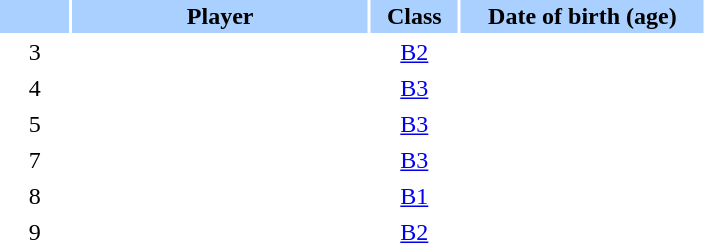<table class="sortable" border="0" cellspacing="2" cellpadding="2">
<tr style="background-color:#AAD0FF">
<th width=8%></th>
<th width=34%>Player</th>
<th width=10%>Class</th>
<th width=28%>Date of birth (age)</th>
</tr>
<tr>
<td style="text-align: center;">3</td>
<td></td>
<td style="text-align: center;"><a href='#'>B2</a></td>
<td style="text-align: center;"></td>
</tr>
<tr>
<td style="text-align: center;">4</td>
<td></td>
<td style="text-align: center;"><a href='#'>B3</a></td>
<td style="text-align: center;"></td>
</tr>
<tr>
<td style="text-align: center;">5</td>
<td></td>
<td style="text-align: center;"><a href='#'>B3</a></td>
<td style="text-align: center;"></td>
</tr>
<tr>
<td style="text-align: center;">7</td>
<td></td>
<td style="text-align: center;"><a href='#'>B3</a></td>
<td style="text-align: center;"></td>
</tr>
<tr>
<td style="text-align: center;">8</td>
<td></td>
<td style="text-align: center;"><a href='#'>B1</a></td>
<td style="text-align: center;"></td>
</tr>
<tr>
<td style="text-align: center;">9</td>
<td></td>
<td style="text-align: center;"><a href='#'>B2</a></td>
<td style="text-align: center;"></td>
</tr>
</table>
